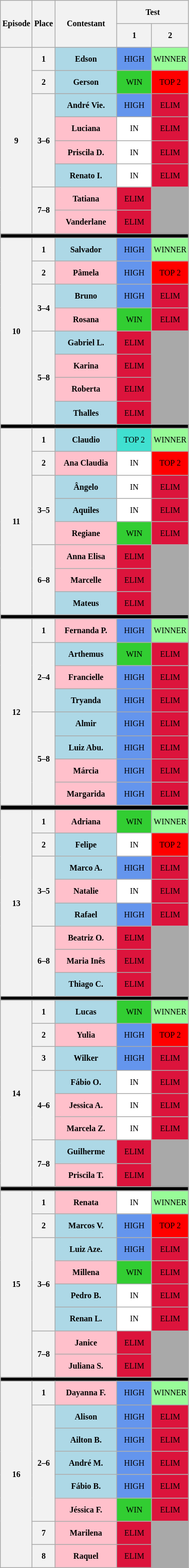<table class="wikitable" style="text-align: center; font-size:8pt; line-height:25px;">
<tr>
<th rowspan=2>Episode</th>
<th rowspan=2>Place</th>
<th rowspan=2>Contestant</th>
<th colspan=2>Test</th>
</tr>
<tr>
<th>1</th>
<th>2</th>
</tr>
<tr>
<th rowspan=8>9</th>
<th>1</th>
<td bgcolor=ADD8E6 width=75><strong>Edson</strong></td>
<td bgcolor=6495ED width=40>HIGH</td>
<td bgcolor=98FB98 width=40>WINNER</td>
</tr>
<tr>
<th>2</th>
<td bgcolor=ADD8E6><strong>Gerson</strong></td>
<td bgcolor=32CD32>WIN</td>
<td bgcolor=FF0000>TOP 2</td>
</tr>
<tr>
<th rowspan=4>3–6</th>
<td bgcolor=ADD8E6><strong>André Vie.</strong></td>
<td bgcolor=6495ED>HIGH</td>
<td bgcolor=DC143C>ELIM</td>
</tr>
<tr>
<td bgcolor=FFC0CB><strong>Luciana</strong></td>
<td bgcolor=FFFFFF>IN</td>
<td bgcolor=DC143C>ELIM</td>
</tr>
<tr>
<td bgcolor=FFC0CB><strong>Priscila D.</strong></td>
<td bgcolor=FFFFFF>IN</td>
<td bgcolor=DC143C>ELIM</td>
</tr>
<tr>
<td bgcolor=ADD8E6><strong>Renato I.</strong></td>
<td bgcolor=FFFFFF>IN</td>
<td bgcolor=DC143C>ELIM</td>
</tr>
<tr>
<th rowspan=2>7–8</th>
<td bgcolor=FFC0CB><strong>Tatiana</strong></td>
<td bgcolor=DC143C>ELIM</td>
<td bgcolor=A9A9A9 rowspan=2></td>
</tr>
<tr>
<td bgcolor=FFC0CB><strong>Vanderlane</strong></td>
<td bgcolor=DC143C>ELIM</td>
</tr>
<tr>
<td colspan=5 bgcolor=000000></td>
</tr>
<tr>
<th rowspan=8>10</th>
<th>1</th>
<td bgcolor=ADD8E6><strong>Salvador</strong></td>
<td bgcolor=6495ED>HIGH</td>
<td bgcolor=98FB98>WINNER</td>
</tr>
<tr>
<th>2</th>
<td bgcolor=FFC0CB><strong>Pâmela</strong></td>
<td bgcolor=6495ED>HIGH</td>
<td bgcolor=FF0000>TOP 2</td>
</tr>
<tr>
<th rowspan=2>3–4</th>
<td bgcolor=ADD8E6><strong>Bruno</strong></td>
<td bgcolor=6495ED>HIGH</td>
<td bgcolor=DC143C>ELIM</td>
</tr>
<tr>
<td bgcolor=FFC0CB><strong>Rosana</strong></td>
<td bgcolor=32CD32>WIN</td>
<td bgcolor=DC143C>ELIM</td>
</tr>
<tr>
<th rowspan=4>5–8</th>
<td bgcolor=ADD8E6><strong>Gabriel L.</strong></td>
<td bgcolor=DC143C>ELIM</td>
<td bgcolor=A9A9A9 rowspan=4></td>
</tr>
<tr>
<td bgcolor=FFC0CB><strong>Karina</strong></td>
<td bgcolor=DC143C>ELIM</td>
</tr>
<tr>
<td bgcolor=FFC0CB><strong>Roberta</strong></td>
<td bgcolor=DC143C>ELIM</td>
</tr>
<tr>
<td bgcolor=ADD8E6><strong>Thalles</strong></td>
<td bgcolor=DC143C>ELIM</td>
</tr>
<tr>
<td colspan=5 bgcolor=000000></td>
</tr>
<tr>
<th rowspan=8>11</th>
<th>1</th>
<td bgcolor=ADD8E6><strong>Claudio</strong></td>
<td bgcolor=40E0D0>TOP 2</td>
<td bgcolor=98FB98>WINNER</td>
</tr>
<tr>
<th>2</th>
<td bgcolor=FFC0CB><strong>Ana Claudia</strong></td>
<td bgcolor=FFFFFF>IN</td>
<td bgcolor=FF0000>TOP 2</td>
</tr>
<tr>
<th rowspan=3>3–5</th>
<td bgcolor=ADD8E6><strong>Ângelo</strong></td>
<td bgcolor=FFFFFF>IN</td>
<td bgcolor=DC143C>ELIM</td>
</tr>
<tr>
<td bgcolor=ADD8E6><strong>Aquiles</strong></td>
<td bgcolor=FFFFFF>IN</td>
<td bgcolor=DC143C>ELIM</td>
</tr>
<tr>
<td bgcolor=FFC0CB><strong>Regiane</strong></td>
<td bgcolor=32CD32>WIN</td>
<td bgcolor=DC143C>ELIM</td>
</tr>
<tr>
<th rowspan=3>6–8</th>
<td bgcolor=FFC0CB><strong>Anna Elisa</strong></td>
<td bgcolor=DC143C>ELIM</td>
<td bgcolor=A9A9A9 rowspan=3></td>
</tr>
<tr>
<td bgcolor=FFC0CB><strong>Marcelle</strong></td>
<td bgcolor=DC143C>ELIM</td>
</tr>
<tr>
<td bgcolor=ADD8E6><strong>Mateus</strong></td>
<td bgcolor=DC143C>ELIM</td>
</tr>
<tr>
<td colspan=5 bgcolor=000000></td>
</tr>
<tr>
<th rowspan=8>12</th>
<th>1</th>
<td bgcolor=FFC0CB><strong>Fernanda P.</strong></td>
<td bgcolor=6495ED>HIGH</td>
<td bgcolor=98FB98>WINNER</td>
</tr>
<tr>
<th rowspan=3>2–4</th>
<td bgcolor=ADD8E6><strong>Arthemus</strong></td>
<td bgcolor=32CD32>WIN</td>
<td bgcolor=DC143C>ELIM</td>
</tr>
<tr>
<td bgcolor=FFC0CB><strong>Francielle</strong></td>
<td bgcolor=6495ED>HIGH</td>
<td bgcolor=DC143C>ELIM</td>
</tr>
<tr>
<td bgcolor=ADD8E6><strong>Tryanda</strong></td>
<td bgcolor=6495ED>HIGH</td>
<td bgcolor=DC143C>ELIM</td>
</tr>
<tr>
<th rowspan=4>5–8</th>
<td bgcolor=ADD8E6><strong>Almir</strong></td>
<td bgcolor=6495ED>HIGH</td>
<td bgcolor=DC143C>ELIM</td>
</tr>
<tr>
<td bgcolor=ADD8E6><strong>Luiz Abu.</strong></td>
<td bgcolor=6495ED>HIGH</td>
<td bgcolor=DC143C>ELIM</td>
</tr>
<tr>
<td bgcolor=FFC0CB><strong>Márcia</strong></td>
<td bgcolor=6495ED>HIGH</td>
<td bgcolor=DC143C>ELIM</td>
</tr>
<tr>
<td bgcolor=FFC0CB><strong>Margarida</strong></td>
<td bgcolor=6495ED>HIGH</td>
<td bgcolor=DC143C>ELIM</td>
</tr>
<tr>
<td colspan=5 bgcolor=000000></td>
</tr>
<tr>
<th rowspan=8>13</th>
<th>1</th>
<td bgcolor=FFC0CB><strong>Adriana</strong></td>
<td bgcolor=32CD32>WIN</td>
<td bgcolor=98FB98>WINNER</td>
</tr>
<tr>
<th>2</th>
<td bgcolor=ADD8E6><strong>Felipe</strong></td>
<td bgcolor=FFFFFF>IN</td>
<td bgcolor=FF0000>TOP 2</td>
</tr>
<tr>
<th rowspan=3>3–5</th>
<td bgcolor=ADD8E6><strong>Marco A.</strong></td>
<td bgcolor=6495ED>HIGH</td>
<td bgcolor=DC143C>ELIM</td>
</tr>
<tr>
<td bgcolor=FFC0CB><strong>Natalie</strong></td>
<td bgcolor=FFFFFF>IN</td>
<td bgcolor=DC143C>ELIM</td>
</tr>
<tr>
<td bgcolor=ADD8E6><strong>Rafael</strong></td>
<td bgcolor=6495ED>HIGH</td>
<td bgcolor=DC143C>ELIM</td>
</tr>
<tr>
<th rowspan=3>6–8</th>
<td bgcolor=FFC0CB><strong>Beatriz O.</strong></td>
<td bgcolor=DC143C>ELIM</td>
<td bgcolor=A9A9A9 rowspan=3></td>
</tr>
<tr>
<td bgcolor=FFC0CB><strong>Maria Inês</strong></td>
<td bgcolor=DC143C>ELIM</td>
</tr>
<tr>
<td bgcolor=ADD8E6><strong>Thiago C.</strong></td>
<td bgcolor=DC143C>ELIM</td>
</tr>
<tr>
<td colspan=5 bgcolor=000000></td>
</tr>
<tr>
<th rowspan=8>14</th>
<th>1</th>
<td bgcolor=ADD8E6><strong>Lucas</strong></td>
<td bgcolor=32CD32>WIN</td>
<td bgcolor=98FB98>WINNER</td>
</tr>
<tr>
<th>2</th>
<td bgcolor=FFC0CB><strong>Yulia</strong></td>
<td bgcolor=6495ED>HIGH</td>
<td bgcolor=FF0000>TOP 2</td>
</tr>
<tr>
<th>3</th>
<td bgcolor=ADD8E6><strong>Wilker</strong></td>
<td bgcolor=6495ED>HIGH</td>
<td bgcolor=DC143C>ELIM</td>
</tr>
<tr>
<th rowspan=3>4–6</th>
<td bgcolor=ADD8E6><strong>Fábio O.</strong></td>
<td bgcolor=FFFFFF>IN</td>
<td bgcolor=DC143C>ELIM</td>
</tr>
<tr>
<td bgcolor=FFC0CB><strong>Jessica A.</strong></td>
<td bgcolor=FFFFFF>IN</td>
<td bgcolor=DC143C>ELIM</td>
</tr>
<tr>
<td bgcolor=FFC0CB><strong>Marcela Z.</strong></td>
<td bgcolor=FFFFFF>IN</td>
<td bgcolor=DC143C>ELIM</td>
</tr>
<tr>
<th rowspan=2>7–8</th>
<td bgcolor=ADD8E6><strong>Guilherme</strong></td>
<td bgcolor=DC143C>ELIM</td>
<td bgcolor=A9A9A9 rowspan=2></td>
</tr>
<tr>
<td bgcolor=FFC0CB><strong>Priscila T.</strong></td>
<td bgcolor=DC143C>ELIM</td>
</tr>
<tr>
<td colspan=5 bgcolor=000000></td>
</tr>
<tr>
<th rowspan=8>15</th>
<th>1</th>
<td bgcolor=FFC0CB><strong>Renata</strong></td>
<td bgcolor=FFFFFF>IN</td>
<td bgcolor=98FB98>WINNER</td>
</tr>
<tr>
<th>2</th>
<td bgcolor=ADD8E6><strong>Marcos V.</strong></td>
<td bgcolor=6495ED>HIGH</td>
<td bgcolor=FF0000>TOP 2</td>
</tr>
<tr>
<th rowspan=4>3–6</th>
<td bgcolor=ADD8E6><strong>Luiz Aze.</strong></td>
<td bgcolor=6495ED>HIGH</td>
<td bgcolor=DC143C>ELIM</td>
</tr>
<tr>
<td bgcolor=FFC0CB><strong>Millena</strong></td>
<td bgcolor=32CD32>WIN</td>
<td bgcolor=DC143C>ELIM</td>
</tr>
<tr>
<td bgcolor=ADD8E6><strong>Pedro B.</strong></td>
<td bgcolor=FFFFFF>IN</td>
<td bgcolor=DC143C>ELIM</td>
</tr>
<tr>
<td bgcolor=ADD8E6><strong>Renan L.</strong></td>
<td bgcolor=FFFFFF>IN</td>
<td bgcolor=DC143C>ELIM</td>
</tr>
<tr>
<th rowspan=2>7–8</th>
<td bgcolor=FFC0CB><strong>Janice</strong></td>
<td bgcolor=DC143C>ELIM</td>
<td bgcolor=A9A9A9 rowspan=2></td>
</tr>
<tr>
<td bgcolor=FFC0CB><strong>Juliana S.</strong></td>
<td bgcolor=DC143C>ELIM</td>
</tr>
<tr>
<td colspan=5 bgcolor=000000></td>
</tr>
<tr>
<th rowspan=8>16</th>
<th>1</th>
<td bgcolor=FFC0CB><strong>Dayanna F.</strong></td>
<td bgcolor=6495ED>HIGH</td>
<td bgcolor=98FB98>WINNER</td>
</tr>
<tr>
<th rowspan=5>2–6</th>
<td bgcolor=ADD8E6><strong>Alison</strong></td>
<td bgcolor=6495ED>HIGH</td>
<td bgcolor=DC143C>ELIM</td>
</tr>
<tr>
<td bgcolor=ADD8E6><strong>Ailton B.</strong></td>
<td bgcolor=6495ED>HIGH</td>
<td bgcolor=DC143C>ELIM</td>
</tr>
<tr>
<td bgcolor=ADD8E6><strong>André M.</strong></td>
<td bgcolor=6495ED>HIGH</td>
<td bgcolor=DC143C>ELIM</td>
</tr>
<tr>
<td bgcolor=ADD8E6><strong>Fábio B.</strong></td>
<td bgcolor=6495ED>HIGH</td>
<td bgcolor=DC143C>ELIM</td>
</tr>
<tr>
<td bgcolor=FFC0CB><strong>Jéssica F.</strong></td>
<td bgcolor=32CD32>WIN</td>
<td bgcolor=DC143C>ELIM</td>
</tr>
<tr>
<th>7</th>
<td bgcolor=FFC0CB><strong>Marilena</strong></td>
<td bgcolor=DC143C>ELIM</td>
<td bgcolor=A9A9A9 rowspan=2></td>
</tr>
<tr>
<th>8</th>
<td bgcolor=FFC0CB><strong>Raquel</strong></td>
<td bgcolor=DC143C>ELIM</td>
</tr>
</table>
